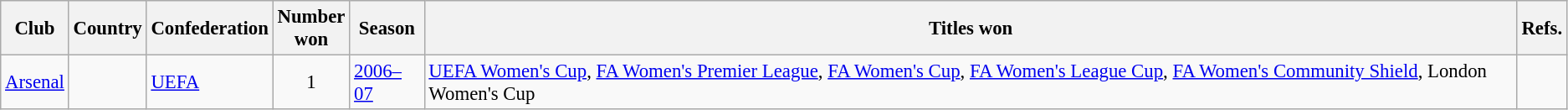<table class="wikitable sortable" style="font-size:95%; text-align:left;">
<tr>
<th>Club</th>
<th>Country</th>
<th>Confederation</th>
<th>Number<br>won</th>
<th>Season</th>
<th>Titles won</th>
<th>Refs.</th>
</tr>
<tr>
<td><a href='#'>Arsenal</a></td>
<td></td>
<td><a href='#'>UEFA</a></td>
<td style="text-align:center">1</td>
<td><a href='#'>2006–07</a></td>
<td><a href='#'>UEFA Women's Cup</a>, <a href='#'>FA Women's Premier League</a>, <a href='#'>FA Women's Cup</a>, <a href='#'>FA Women's League Cup</a>, <a href='#'>FA Women's Community Shield</a>, London Women's Cup</td>
<td></td>
</tr>
</table>
